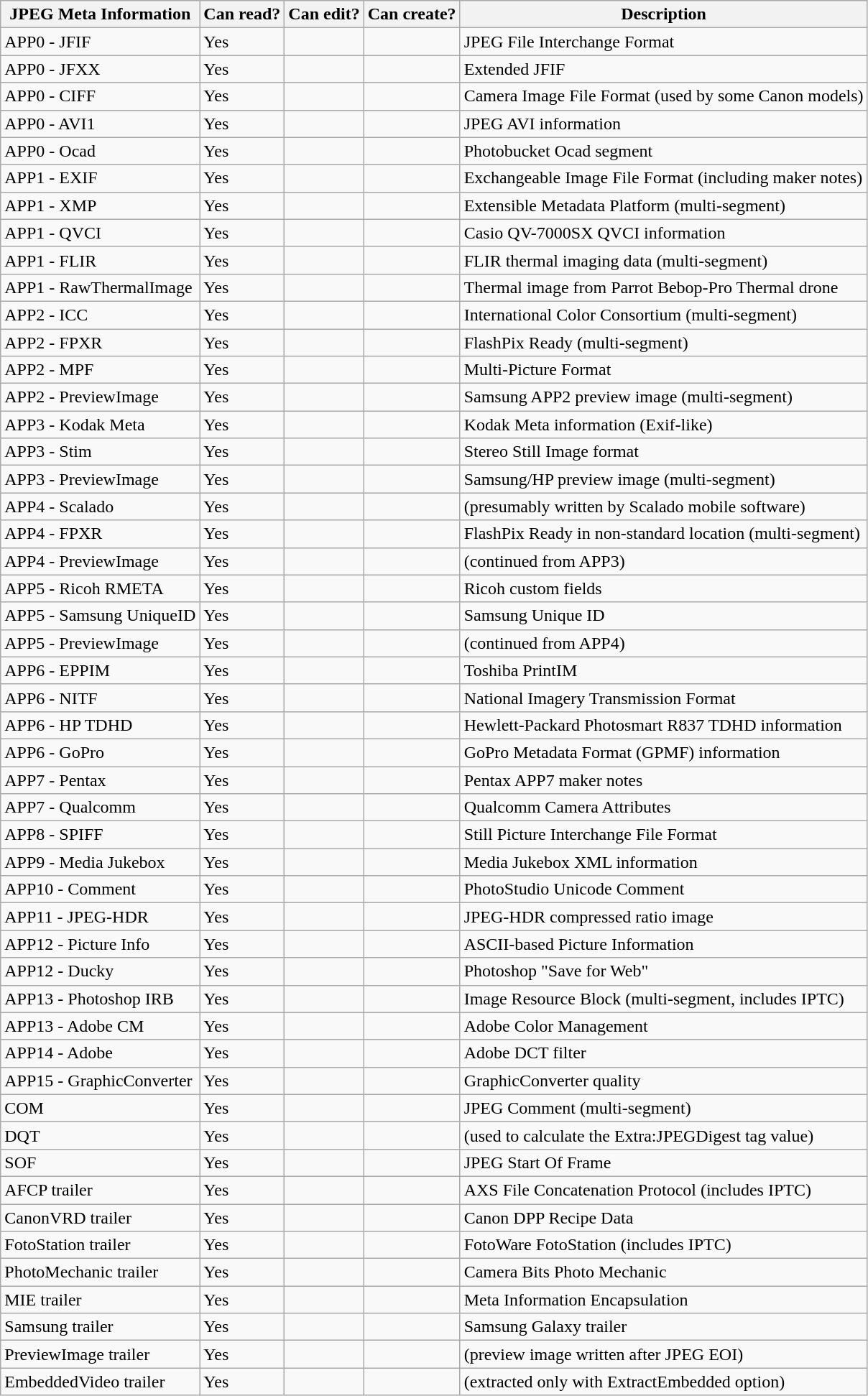<table class="wikitable sortable">
<tr>
<th>JPEG Meta Information</th>
<th>Can read?</th>
<th>Can edit?</th>
<th>Can create?</th>
<th>Description</th>
</tr>
<tr>
<td>APP0 - JFIF</td>
<td>Yes</td>
<td></td>
<td></td>
<td>JPEG File Interchange Format</td>
</tr>
<tr>
<td>APP0 - JFXX</td>
<td>Yes</td>
<td></td>
<td></td>
<td>Extended JFIF</td>
</tr>
<tr>
<td>APP0 - CIFF</td>
<td>Yes</td>
<td></td>
<td></td>
<td>Camera Image File Format (used by some Canon models)</td>
</tr>
<tr>
<td>APP0 - AVI1</td>
<td>Yes</td>
<td></td>
<td></td>
<td>JPEG AVI information</td>
</tr>
<tr>
<td>APP0 - Ocad</td>
<td>Yes</td>
<td></td>
<td></td>
<td>Photobucket Ocad segment</td>
</tr>
<tr>
<td>APP1 - EXIF</td>
<td>Yes</td>
<td></td>
<td></td>
<td>Exchangeable Image File Format (including maker notes)</td>
</tr>
<tr>
<td>APP1 - XMP</td>
<td>Yes</td>
<td></td>
<td></td>
<td>Extensible Metadata Platform (multi-segment)</td>
</tr>
<tr>
<td>APP1 - QVCI</td>
<td>Yes</td>
<td></td>
<td></td>
<td>Casio QV-7000SX QVCI information</td>
</tr>
<tr>
<td>APP1 - FLIR</td>
<td>Yes</td>
<td></td>
<td></td>
<td>FLIR thermal imaging data (multi-segment)</td>
</tr>
<tr>
<td>APP1 - RawThermalImage</td>
<td>Yes</td>
<td></td>
<td></td>
<td>Thermal image from Parrot Bebop-Pro Thermal drone</td>
</tr>
<tr>
<td>APP2 - ICC</td>
<td>Yes</td>
<td></td>
<td></td>
<td>International Color Consortium (multi-segment)</td>
</tr>
<tr>
<td>APP2 - FPXR</td>
<td>Yes</td>
<td></td>
<td></td>
<td>FlashPix Ready (multi-segment)</td>
</tr>
<tr>
<td>APP2 - MPF</td>
<td>Yes</td>
<td></td>
<td></td>
<td>Multi-Picture Format</td>
</tr>
<tr>
<td>APP2 - PreviewImage</td>
<td>Yes</td>
<td></td>
<td></td>
<td>Samsung APP2 preview image (multi-segment)</td>
</tr>
<tr>
<td>APP3 - Kodak Meta</td>
<td>Yes</td>
<td></td>
<td></td>
<td>Kodak Meta information (Exif-like)</td>
</tr>
<tr>
<td>APP3 - Stim</td>
<td>Yes</td>
<td></td>
<td></td>
<td>Stereo Still Image format</td>
</tr>
<tr>
<td>APP3 - PreviewImage</td>
<td>Yes</td>
<td></td>
<td></td>
<td>Samsung/HP preview image (multi-segment)</td>
</tr>
<tr>
<td>APP4 - Scalado</td>
<td>Yes</td>
<td></td>
<td></td>
<td>(presumably written by Scalado mobile software)</td>
</tr>
<tr>
<td>APP4 - FPXR</td>
<td>Yes</td>
<td></td>
<td></td>
<td>FlashPix Ready in non-standard location (multi-segment)</td>
</tr>
<tr>
<td>APP4 - PreviewImage</td>
<td>Yes</td>
<td></td>
<td></td>
<td>(continued from APP3)</td>
</tr>
<tr>
<td>APP5 - Ricoh RMETA</td>
<td>Yes</td>
<td></td>
<td></td>
<td>Ricoh custom fields</td>
</tr>
<tr>
<td>APP5 - Samsung UniqueID</td>
<td>Yes</td>
<td></td>
<td></td>
<td>Samsung Unique ID</td>
</tr>
<tr>
<td>APP5 - PreviewImage</td>
<td>Yes</td>
<td></td>
<td></td>
<td>(continued from APP4)</td>
</tr>
<tr>
<td>APP6 - EPPIM</td>
<td>Yes</td>
<td></td>
<td></td>
<td>Toshiba PrintIM</td>
</tr>
<tr>
<td>APP6 - NITF</td>
<td>Yes</td>
<td></td>
<td></td>
<td>National Imagery Transmission Format</td>
</tr>
<tr>
<td>APP6 - HP TDHD</td>
<td>Yes</td>
<td></td>
<td></td>
<td>Hewlett-Packard Photosmart R837 TDHD information</td>
</tr>
<tr>
<td>APP6 - GoPro</td>
<td>Yes</td>
<td></td>
<td></td>
<td>GoPro Metadata Format (GPMF) information</td>
</tr>
<tr>
<td>APP7 - Pentax</td>
<td>Yes</td>
<td></td>
<td></td>
<td>Pentax APP7 maker notes</td>
</tr>
<tr>
<td>APP7 - Qualcomm</td>
<td>Yes</td>
<td></td>
<td></td>
<td>Qualcomm Camera Attributes</td>
</tr>
<tr>
<td>APP8 - SPIFF</td>
<td>Yes</td>
<td></td>
<td></td>
<td>Still Picture Interchange File Format</td>
</tr>
<tr>
<td>APP9 - Media Jukebox</td>
<td>Yes</td>
<td></td>
<td></td>
<td>Media Jukebox XML information</td>
</tr>
<tr>
<td>APP10 - Comment</td>
<td>Yes</td>
<td></td>
<td></td>
<td>PhotoStudio Unicode Comment</td>
</tr>
<tr>
<td>APP11 - JPEG-HDR</td>
<td>Yes</td>
<td></td>
<td></td>
<td>JPEG-HDR compressed ratio image</td>
</tr>
<tr>
<td>APP12 - Picture Info</td>
<td>Yes</td>
<td></td>
<td></td>
<td>ASCII-based Picture Information</td>
</tr>
<tr>
<td>APP12 - Ducky</td>
<td>Yes</td>
<td></td>
<td></td>
<td>Photoshop "Save for Web"</td>
</tr>
<tr>
<td>APP13 - Photoshop IRB</td>
<td>Yes</td>
<td></td>
<td></td>
<td>Image Resource Block (multi-segment, includes IPTC)</td>
</tr>
<tr>
<td>APP13 - Adobe CM</td>
<td>Yes</td>
<td></td>
<td></td>
<td>Adobe Color Management</td>
</tr>
<tr>
<td>APP14 - Adobe</td>
<td>Yes</td>
<td></td>
<td></td>
<td>Adobe DCT filter</td>
</tr>
<tr>
<td>APP15 - GraphicConverter</td>
<td>Yes</td>
<td></td>
<td></td>
<td>GraphicConverter quality</td>
</tr>
<tr>
<td>COM</td>
<td>Yes</td>
<td></td>
<td></td>
<td>JPEG Comment (multi-segment)</td>
</tr>
<tr>
<td>DQT</td>
<td>Yes</td>
<td></td>
<td></td>
<td>(used to calculate the Extra:JPEGDigest tag value)</td>
</tr>
<tr>
<td>SOF</td>
<td>Yes</td>
<td></td>
<td></td>
<td>JPEG Start Of Frame</td>
</tr>
<tr>
<td>AFCP trailer</td>
<td>Yes</td>
<td></td>
<td></td>
<td>AXS File Concatenation Protocol (includes IPTC)</td>
</tr>
<tr>
<td>CanonVRD trailer</td>
<td>Yes</td>
<td></td>
<td></td>
<td>Canon DPP Recipe Data</td>
</tr>
<tr>
<td>FotoStation trailer</td>
<td>Yes</td>
<td></td>
<td></td>
<td>FotoWare FotoStation (includes IPTC)</td>
</tr>
<tr>
<td>PhotoMechanic trailer</td>
<td>Yes</td>
<td></td>
<td></td>
<td>Camera Bits Photo Mechanic</td>
</tr>
<tr>
<td>MIE trailer</td>
<td>Yes</td>
<td></td>
<td></td>
<td>Meta Information Encapsulation</td>
</tr>
<tr>
<td>Samsung trailer</td>
<td>Yes</td>
<td></td>
<td></td>
<td>Samsung Galaxy trailer</td>
</tr>
<tr>
<td>PreviewImage trailer</td>
<td>Yes</td>
<td></td>
<td></td>
<td>(preview image written after JPEG EOI)</td>
</tr>
<tr>
<td>EmbeddedVideo trailer</td>
<td>Yes</td>
<td></td>
<td></td>
<td>(extracted only with ExtractEmbedded option)</td>
</tr>
</table>
